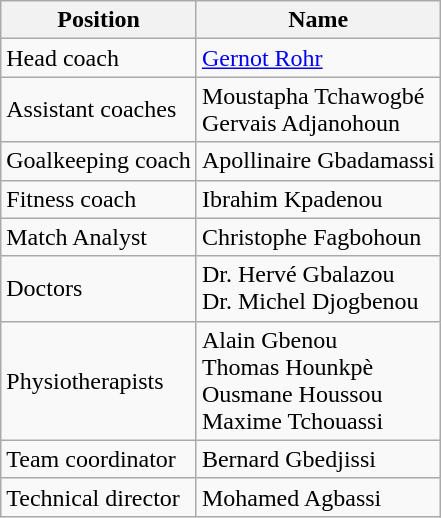<table class="wikitable" style="text-align:left;">
<tr>
<th><strong>Position</strong></th>
<th><strong>Name</strong></th>
</tr>
<tr>
<td>Head coach</td>
<td> <a href='#'>Gernot Rohr</a></td>
</tr>
<tr>
<td>Assistant coaches</td>
<td> Moustapha Tchawogbé<br> Gervais Adjanohoun</td>
</tr>
<tr>
<td>Goalkeeping coach</td>
<td> Apollinaire Gbadamassi</td>
</tr>
<tr>
<td>Fitness coach</td>
<td> Ibrahim Kpadenou</td>
</tr>
<tr>
<td>Match Analyst</td>
<td> Christophe Fagbohoun</td>
</tr>
<tr>
<td>Doctors</td>
<td> Dr. Hervé Gbalazou<br> Dr. Michel Djogbenou</td>
</tr>
<tr>
<td>Physiotherapists</td>
<td> Alain Gbenou<br> Thomas Hounkpè<br> Ousmane Houssou<br> Maxime Tchouassi</td>
</tr>
<tr>
<td>Team coordinator</td>
<td> Bernard Gbedjissi</td>
</tr>
<tr>
<td>Technical director</td>
<td> Mohamed Agbassi</td>
</tr>
</table>
